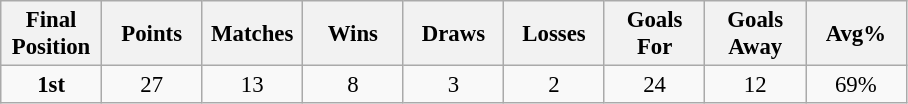<table class="wikitable" style="font-size: 95%; text-align: center;">
<tr>
<th width=60>Final Position</th>
<th width=60>Points</th>
<th width=60>Matches</th>
<th width=60>Wins</th>
<th width=60>Draws</th>
<th width=60>Losses</th>
<th width=60>Goals For</th>
<th width=60>Goals Away</th>
<th width=60>Avg%</th>
</tr>
<tr>
<td><strong>1st</strong></td>
<td>27</td>
<td>13</td>
<td>8</td>
<td>3</td>
<td>2</td>
<td>24</td>
<td>12</td>
<td>69%</td>
</tr>
</table>
